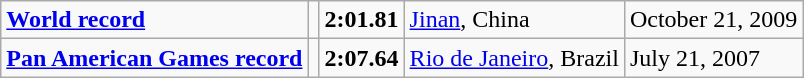<table class="wikitable">
<tr>
<td><strong><a href='#'>World record</a></strong></td>
<td></td>
<td><strong>2:01.81</strong></td>
<td><a href='#'>Jinan</a>, China</td>
<td>October 21, 2009</td>
</tr>
<tr>
<td><strong><a href='#'>Pan American Games record</a></strong></td>
<td></td>
<td><strong>2:07.64</strong></td>
<td><a href='#'>Rio de Janeiro</a>, Brazil</td>
<td>July 21, 2007</td>
</tr>
</table>
